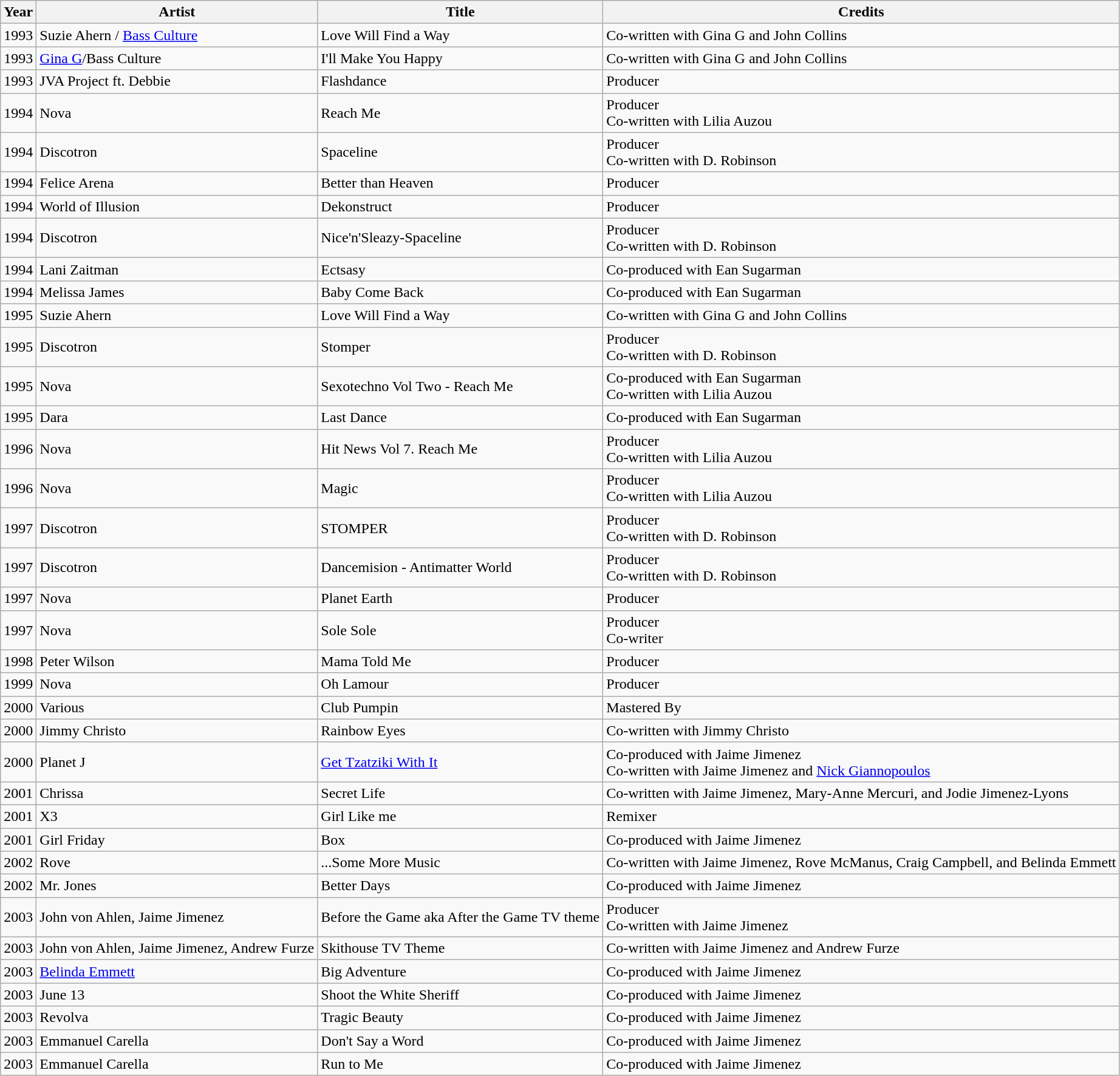<table class="wikitable">
<tr>
<th>Year</th>
<th>Artist</th>
<th>Title</th>
<th>Credits</th>
</tr>
<tr>
<td>1993</td>
<td>Suzie Ahern / <a href='#'>Bass Culture</a></td>
<td>Love Will Find a Way</td>
<td>Co-written with Gina G and John Collins</td>
</tr>
<tr>
<td>1993</td>
<td><a href='#'>Gina G</a>/Bass Culture</td>
<td>I'll Make You Happy</td>
<td>Co-written with Gina G and John Collins</td>
</tr>
<tr>
<td>1993</td>
<td>JVA Project ft. Debbie</td>
<td>Flashdance</td>
<td>Producer</td>
</tr>
<tr>
<td>1994</td>
<td>Nova</td>
<td>Reach Me</td>
<td>Producer<br>Co-written with Lilia Auzou</td>
</tr>
<tr>
<td>1994</td>
<td>Discotron</td>
<td>Spaceline</td>
<td>Producer<br>Co-written with D. Robinson</td>
</tr>
<tr>
<td>1994</td>
<td>Felice Arena</td>
<td>Better than Heaven</td>
<td>Producer</td>
</tr>
<tr>
<td>1994</td>
<td>World of Illusion</td>
<td>Dekonstruct</td>
<td>Producer</td>
</tr>
<tr>
<td>1994</td>
<td>Discotron</td>
<td>Nice'n'Sleazy-Spaceline</td>
<td>Producer<br>Co-written with D. Robinson</td>
</tr>
<tr>
<td>1994</td>
<td>Lani Zaitman</td>
<td>Ectsasy</td>
<td>Co-produced with Ean Sugarman</td>
</tr>
<tr>
<td>1994</td>
<td>Melissa James</td>
<td>Baby Come Back</td>
<td>Co-produced with Ean Sugarman</td>
</tr>
<tr>
<td>1995</td>
<td>Suzie Ahern</td>
<td>Love Will Find a Way</td>
<td>Co-written with Gina G and John Collins</td>
</tr>
<tr>
<td>1995</td>
<td>Discotron</td>
<td>Stomper</td>
<td>Producer<br>Co-written with D. Robinson</td>
</tr>
<tr>
<td>1995</td>
<td>Nova</td>
<td>Sexotechno Vol Two - Reach Me</td>
<td>Co-produced with Ean Sugarman<br>Co-written with Lilia Auzou</td>
</tr>
<tr>
<td>1995</td>
<td>Dara</td>
<td>Last Dance</td>
<td>Co-produced with Ean Sugarman</td>
</tr>
<tr>
<td>1996</td>
<td>Nova</td>
<td>Hit News Vol 7. Reach Me</td>
<td>Producer<br>Co-written with Lilia Auzou</td>
</tr>
<tr>
<td>1996</td>
<td>Nova</td>
<td>Magic</td>
<td>Producer<br>Co-written with Lilia Auzou</td>
</tr>
<tr>
<td>1997</td>
<td>Discotron</td>
<td>STOMPER</td>
<td>Producer<br>Co-written with D. Robinson</td>
</tr>
<tr>
<td>1997</td>
<td>Discotron</td>
<td>Dancemision - Antimatter World</td>
<td>Producer<br>Co-written with D. Robinson</td>
</tr>
<tr>
<td>1997</td>
<td>Nova</td>
<td>Planet Earth</td>
<td>Producer</td>
</tr>
<tr>
<td>1997</td>
<td>Nova</td>
<td>Sole Sole</td>
<td>Producer<br>Co-writer</td>
</tr>
<tr>
<td>1998</td>
<td>Peter Wilson</td>
<td>Mama Told Me</td>
<td>Producer</td>
</tr>
<tr>
<td>1999</td>
<td>Nova</td>
<td>Oh Lamour</td>
<td>Producer</td>
</tr>
<tr>
<td>2000</td>
<td>Various</td>
<td>Club Pumpin</td>
<td>Mastered By</td>
</tr>
<tr>
<td>2000</td>
<td>Jimmy Christo</td>
<td>Rainbow Eyes</td>
<td>Co-written with Jimmy Christo</td>
</tr>
<tr>
<td>2000</td>
<td>Planet J</td>
<td><a href='#'>Get Tzatziki With It</a></td>
<td>Co-produced with Jaime Jimenez<br>Co-written with Jaime Jimenez and <a href='#'>Nick Giannopoulos</a></td>
</tr>
<tr>
<td>2001</td>
<td>Chrissa</td>
<td>Secret Life</td>
<td>Co-written with Jaime Jimenez, Mary-Anne Mercuri, and Jodie Jimenez-Lyons</td>
</tr>
<tr>
<td>2001</td>
<td>X3</td>
<td>Girl Like me</td>
<td>Remixer</td>
</tr>
<tr>
<td>2001</td>
<td>Girl Friday</td>
<td>Box</td>
<td>Co-produced with Jaime Jimenez</td>
</tr>
<tr>
<td>2002</td>
<td>Rove</td>
<td>...Some More Music</td>
<td>Co-written with Jaime Jimenez, Rove McManus, Craig Campbell, and Belinda Emmett</td>
</tr>
<tr>
<td>2002</td>
<td>Mr. Jones</td>
<td>Better Days</td>
<td>Co-produced with Jaime Jimenez</td>
</tr>
<tr>
<td>2003</td>
<td>John von Ahlen, Jaime Jimenez</td>
<td>Before the Game aka After the Game TV theme</td>
<td>Producer<br>Co-written with Jaime Jimenez</td>
</tr>
<tr>
<td>2003</td>
<td>John von Ahlen, Jaime Jimenez, Andrew Furze</td>
<td>Skithouse TV Theme</td>
<td>Co-written with Jaime Jimenez and Andrew Furze</td>
</tr>
<tr>
<td>2003</td>
<td><a href='#'>Belinda Emmett</a></td>
<td>Big Adventure</td>
<td>Co-produced with Jaime Jimenez</td>
</tr>
<tr>
<td>2003</td>
<td>June 13</td>
<td>Shoot the White Sheriff</td>
<td>Co-produced with Jaime Jimenez</td>
</tr>
<tr>
<td>2003</td>
<td>Revolva</td>
<td>Tragic Beauty</td>
<td>Co-produced with Jaime Jimenez</td>
</tr>
<tr>
<td>2003</td>
<td>Emmanuel Carella</td>
<td>Don't Say a Word</td>
<td>Co-produced with Jaime Jimenez</td>
</tr>
<tr>
<td>2003</td>
<td>Emmanuel Carella</td>
<td>Run to Me</td>
<td>Co-produced with Jaime Jimenez</td>
</tr>
</table>
